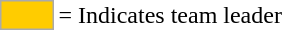<table>
<tr>
<td style="background:#fc0; border:1px solid #aaa; width:2em;"></td>
<td>= Indicates team leader</td>
</tr>
</table>
